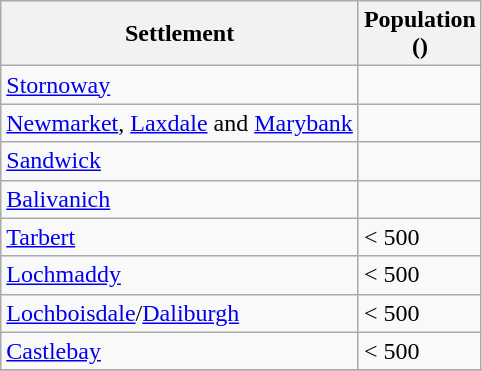<table class="wikitable sortable">
<tr>
<th>Settlement</th>
<th>Population<br>()</th>
</tr>
<tr>
<td><a href='#'>Stornoway</a></td>
<td></td>
</tr>
<tr>
<td><a href='#'>Newmarket</a>, <a href='#'>Laxdale</a> and <a href='#'>Marybank</a></td>
<td></td>
</tr>
<tr>
<td><a href='#'>Sandwick</a></td>
<td></td>
</tr>
<tr>
<td><a href='#'>Balivanich</a></td>
<td></td>
</tr>
<tr>
<td><a href='#'>Tarbert</a></td>
<td>< 500</td>
</tr>
<tr>
<td><a href='#'>Lochmaddy</a></td>
<td>< 500</td>
</tr>
<tr>
<td><a href='#'>Lochboisdale</a>/<a href='#'>Daliburgh</a></td>
<td>< 500</td>
</tr>
<tr>
<td><a href='#'>Castlebay</a></td>
<td>< 500</td>
</tr>
<tr>
</tr>
</table>
